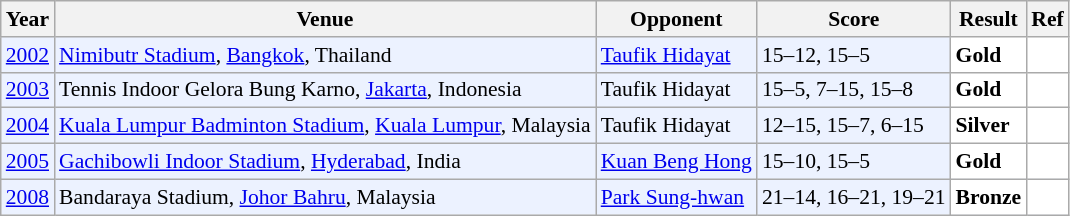<table class="sortable wikitable" style="font-size: 90%">
<tr>
<th>Year</th>
<th>Venue</th>
<th>Opponent</th>
<th>Score</th>
<th>Result</th>
<th>Ref</th>
</tr>
<tr style="background:#ECF2FF">
<td align="center"><a href='#'>2002</a></td>
<td align="left"><a href='#'>Nimibutr Stadium</a>, <a href='#'>Bangkok</a>, Thailand</td>
<td align="left"> <a href='#'>Taufik Hidayat</a></td>
<td align="left">15–12, 15–5</td>
<td style="text-align:left; background:white"> <strong>Gold</strong></td>
<td style="text-align:center; background:white"></td>
</tr>
<tr style="background:#ECF2FF">
<td align="center"><a href='#'>2003</a></td>
<td align="left">Tennis Indoor Gelora Bung Karno, <a href='#'>Jakarta</a>, Indonesia</td>
<td align="left"> Taufik Hidayat</td>
<td align="left">15–5, 7–15, 15–8</td>
<td style="text-align:left; background:white"> <strong>Gold</strong></td>
<td style="text-align:center; background:white"></td>
</tr>
<tr style="background:#ECF2FF">
<td align="center"><a href='#'>2004</a></td>
<td align="left"><a href='#'>Kuala Lumpur Badminton Stadium</a>, <a href='#'>Kuala Lumpur</a>, Malaysia</td>
<td align="left"> Taufik Hidayat</td>
<td align="left">12–15, 15–7, 6–15</td>
<td style="text-align:left; background:white"> <strong>Silver</strong></td>
<td style="text-align:center; background:white"></td>
</tr>
<tr style="background:#ECF2FF">
<td align="center"><a href='#'>2005</a></td>
<td align="left"><a href='#'>Gachibowli Indoor Stadium</a>, <a href='#'>Hyderabad</a>, India</td>
<td align="left"> <a href='#'>Kuan Beng Hong</a></td>
<td align="left">15–10, 15–5</td>
<td style="text-align:left; background:white"> <strong>Gold</strong></td>
<td style="text-align:center; background:white"></td>
</tr>
<tr style="background:#ECF2FF">
<td align="center"><a href='#'>2008</a></td>
<td align="left">Bandaraya Stadium, <a href='#'>Johor Bahru</a>, Malaysia</td>
<td align="left"> <a href='#'>Park Sung-hwan</a></td>
<td align="left">21–14, 16–21, 19–21</td>
<td style="text-align:left; background:white"> <strong>Bronze</strong></td>
<td style="text-align:center; background:white"></td>
</tr>
</table>
